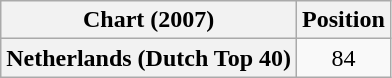<table class="wikitable sortable plainrowheaders" style="text-align:center">
<tr>
<th scope="col">Chart (2007)</th>
<th scope="col">Position</th>
</tr>
<tr>
<th scope="row">Netherlands (Dutch Top 40)</th>
<td align="center">84</td>
</tr>
</table>
